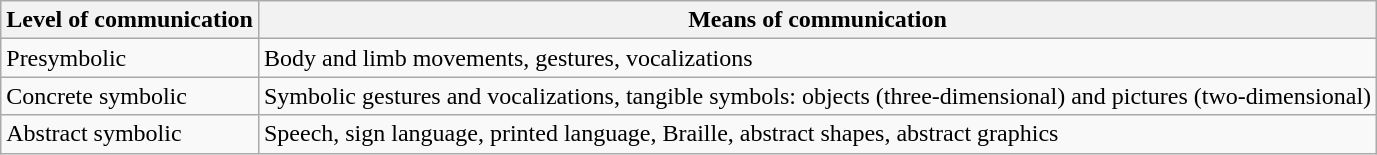<table class="wikitable">
<tr>
<th>Level of communication</th>
<th>Means of communication</th>
</tr>
<tr>
<td>Presymbolic</td>
<td>Body and limb movements, gestures, vocalizations</td>
</tr>
<tr>
<td>Concrete symbolic</td>
<td>Symbolic gestures and vocalizations, tangible symbols: objects (three-dimensional) and pictures (two-dimensional)</td>
</tr>
<tr>
<td>Abstract symbolic</td>
<td>Speech, sign language, printed language, Braille, abstract shapes, abstract graphics</td>
</tr>
</table>
